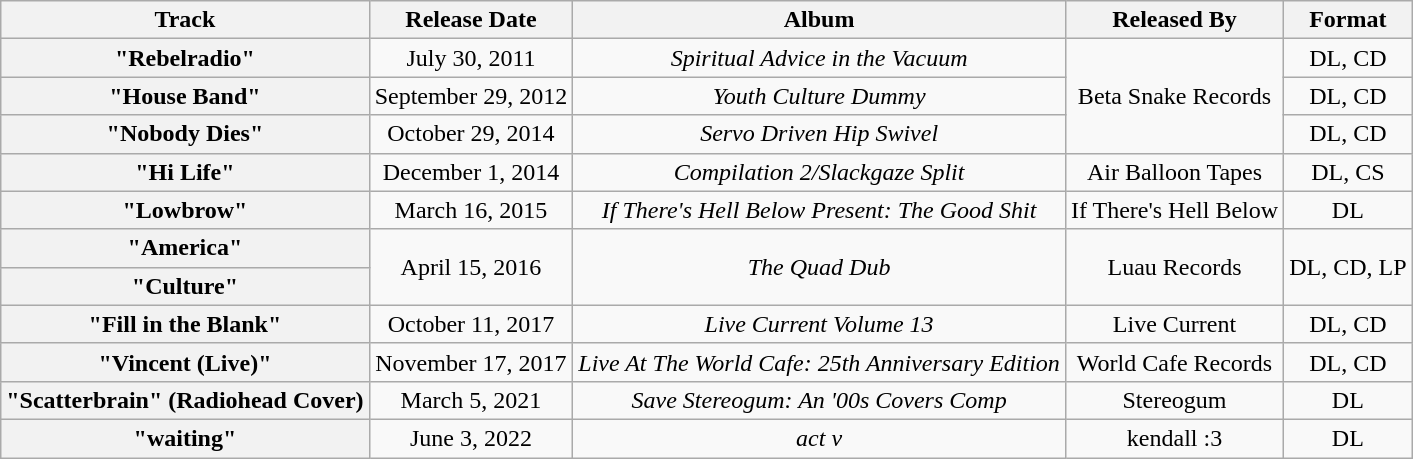<table class="wikitable plainrowheaders" style="text-align:center;">
<tr>
<th scope="col">Track</th>
<th scope="col">Release Date</th>
<th scope="col">Album</th>
<th scope="col">Released By</th>
<th scope="col">Format</th>
</tr>
<tr>
<th scope="row">"Rebelradio"</th>
<td>July 30, 2011</td>
<td><em>Spiritual Advice in the Vacuum</em></td>
<td rowspan="3">Beta Snake Records</td>
<td>DL, CD</td>
</tr>
<tr>
<th scope="row">"House Band"</th>
<td>September 29, 2012</td>
<td><em>Youth Culture Dummy</em></td>
<td>DL, CD</td>
</tr>
<tr>
<th scope="row">"Nobody Dies"</th>
<td>October 29, 2014</td>
<td><em>Servo Driven Hip Swivel</em></td>
<td>DL, CD</td>
</tr>
<tr>
<th scope="row">"Hi Life"</th>
<td>December 1, 2014</td>
<td><em>Compilation 2/Slackgaze Split</em></td>
<td>Air Balloon Tapes</td>
<td>DL, CS</td>
</tr>
<tr>
<th scope="row">"Lowbrow"</th>
<td>March 16, 2015</td>
<td><em>If There's Hell Below Present: The Good Shit</em></td>
<td>If There's Hell Below</td>
<td>DL</td>
</tr>
<tr>
<th scope="row">"America"</th>
<td rowspan="2">April 15, 2016</td>
<td rowspan="2"><em>The Quad Dub</em></td>
<td rowspan="2">Luau Records</td>
<td rowspan="2">DL, CD, LP</td>
</tr>
<tr>
<th scope="row">"Culture"</th>
</tr>
<tr>
<th scope="row">"Fill in the Blank"</th>
<td>October 11, 2017</td>
<td><em>Live Current Volume 13</em></td>
<td>Live Current</td>
<td>DL, CD</td>
</tr>
<tr>
<th scope="row">"Vincent (Live)"</th>
<td>November 17, 2017</td>
<td><em>Live At The World Cafe: 25th Anniversary Edition</em></td>
<td>World Cafe Records</td>
<td>DL, CD</td>
</tr>
<tr>
<th scope="row">"Scatterbrain" (Radiohead Cover)</th>
<td>March 5, 2021</td>
<td><em>Save Stereogum: An '00s Covers Comp</em></td>
<td>Stereogum</td>
<td>DL</td>
</tr>
<tr>
<th scope="row">"waiting"</th>
<td>June 3, 2022</td>
<td><em>act v</em></td>
<td>kendall :3</td>
<td>DL</td>
</tr>
</table>
